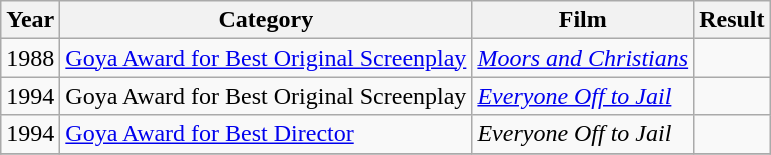<table class="wikitable sortable">
<tr>
<th>Year</th>
<th>Category</th>
<th>Film</th>
<th>Result</th>
</tr>
<tr>
<td>1988</td>
<td><a href='#'>Goya Award for Best Original Screenplay</a></td>
<td><em><a href='#'>Moors and Christians</a></em></td>
<td></td>
</tr>
<tr>
<td>1994</td>
<td>Goya Award for Best Original Screenplay</td>
<td><em><a href='#'>Everyone Off to Jail</a></em></td>
<td></td>
</tr>
<tr>
<td>1994</td>
<td><a href='#'>Goya Award for Best Director</a></td>
<td><em>Everyone Off to Jail</em></td>
<td></td>
</tr>
<tr>
</tr>
</table>
